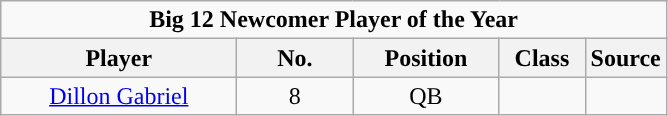<table class="wikitable" style="text-align:center">
<tr>
<td colspan="5" style="text-align:center; "><strong>Big 12 Newcomer Player of the Year</strong></td>
</tr>
<tr>
<th style="width:150px; ">Player</th>
<th style="width:70px; ">No.</th>
<th style="width:90px; ">Position</th>
<th style="width:50px; ">Class</th>
<th style="width:10px; ">Source</th>
</tr>
<tr>
<td><a href='#'>Dillon Gabriel</a></td>
<td>8</td>
<td>QB</td>
<td></td>
<td></td>
</tr>
</table>
